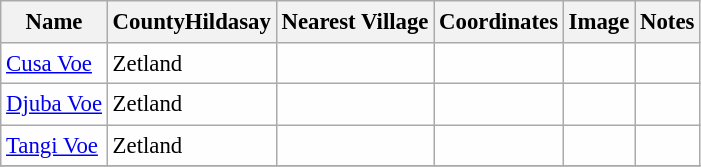<table class="wikitable sortable" style="table-layout:fixed;background-color:#FEFEFE;font-size:95%;padding:0.30em;line-height:1.35em;">
<tr>
<th scope="col">Name</th>
<th scope="col">CountyHildasay</th>
<th scope="col">Nearest Village</th>
<th scope="col" data-sort-type="number">Coordinates</th>
<th scope="col">Image</th>
<th scope="col">Notes</th>
</tr>
<tr>
<td><a href='#'>Cusa Voe</a></td>
<td>Zetland</td>
<td></td>
<td></td>
<td></td>
<td></td>
</tr>
<tr>
<td><a href='#'>Djuba Voe</a></td>
<td>Zetland</td>
<td></td>
<td></td>
<td></td>
<td></td>
</tr>
<tr>
<td><a href='#'>Tangi Voe</a></td>
<td>Zetland</td>
<td></td>
<td></td>
<td></td>
<td></td>
</tr>
<tr>
</tr>
</table>
